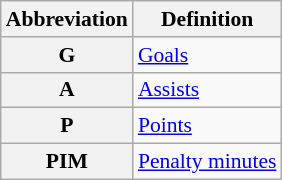<table class="wikitable" style="font-size:90%;">
<tr>
<th scope="col">Abbreviation</th>
<th scope="col">Definition</th>
</tr>
<tr>
<th scope="row">G</th>
<td><a href='#'>Goals</a></td>
</tr>
<tr>
<th scope="row">A</th>
<td><a href='#'>Assists</a></td>
</tr>
<tr>
<th scope="row">P</th>
<td><a href='#'>Points</a></td>
</tr>
<tr>
<th scope="row">PIM</th>
<td><a href='#'>Penalty minutes</a></td>
</tr>
</table>
